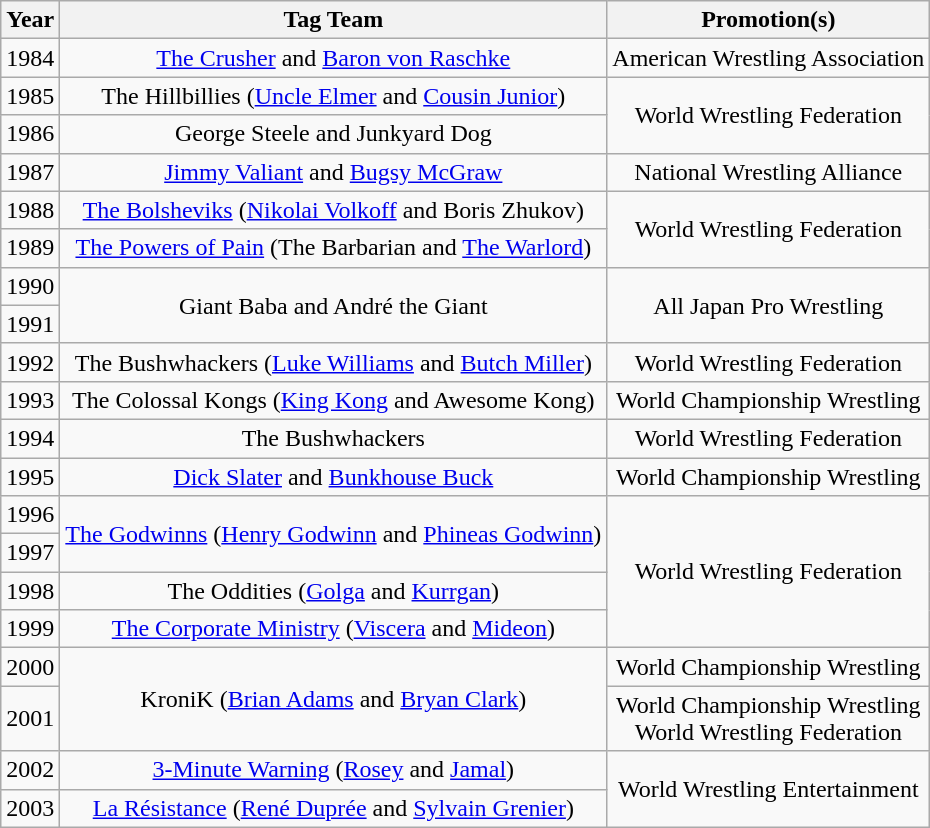<table class="wikitable sortable" style="text-align: center">
<tr>
<th>Year</th>
<th>Tag Team</th>
<th>Promotion(s)</th>
</tr>
<tr>
<td>1984</td>
<td><a href='#'>The Crusher</a> and <a href='#'>Baron von Raschke</a></td>
<td>American Wrestling Association</td>
</tr>
<tr>
<td>1985</td>
<td>The Hillbillies (<a href='#'>Uncle Elmer</a> and <a href='#'>Cousin Junior</a>)</td>
<td rowspan=2>World Wrestling Federation</td>
</tr>
<tr>
<td>1986</td>
<td>George Steele and Junkyard Dog</td>
</tr>
<tr>
<td>1987</td>
<td><a href='#'>Jimmy Valiant</a> and <a href='#'>Bugsy McGraw</a></td>
<td>National Wrestling Alliance</td>
</tr>
<tr>
<td>1988</td>
<td><a href='#'>The Bolsheviks</a> (<a href='#'>Nikolai Volkoff</a> and Boris Zhukov)</td>
<td rowspan=2>World Wrestling Federation</td>
</tr>
<tr>
<td>1989</td>
<td><a href='#'>The Powers of Pain</a> (The Barbarian and <a href='#'>The Warlord</a>)</td>
</tr>
<tr>
<td>1990</td>
<td rowspan=2>Giant Baba and André the Giant</td>
<td rowspan=2>All Japan Pro Wrestling</td>
</tr>
<tr>
<td>1991</td>
</tr>
<tr>
<td>1992</td>
<td>The Bushwhackers (<a href='#'>Luke Williams</a> and <a href='#'>Butch Miller</a>)</td>
<td>World Wrestling Federation</td>
</tr>
<tr>
<td>1993</td>
<td>The Colossal Kongs (<a href='#'>King Kong</a> and Awesome Kong)</td>
<td>World Championship Wrestling</td>
</tr>
<tr>
<td>1994</td>
<td>The Bushwhackers</td>
<td>World Wrestling Federation</td>
</tr>
<tr>
<td>1995</td>
<td><a href='#'>Dick Slater</a> and <a href='#'>Bunkhouse Buck</a></td>
<td>World Championship Wrestling</td>
</tr>
<tr>
<td>1996</td>
<td rowspan=2><a href='#'>The Godwinns</a> (<a href='#'>Henry Godwinn</a> and <a href='#'>Phineas Godwinn</a>)</td>
<td rowspan=4>World Wrestling Federation</td>
</tr>
<tr>
<td>1997</td>
</tr>
<tr>
<td>1998</td>
<td>The Oddities (<a href='#'>Golga</a> and <a href='#'>Kurrgan</a>)</td>
</tr>
<tr>
<td>1999</td>
<td><a href='#'>The Corporate Ministry</a> (<a href='#'>Viscera</a> and <a href='#'>Mideon</a>)</td>
</tr>
<tr>
<td>2000</td>
<td rowspan=2>KroniK (<a href='#'>Brian Adams</a> and <a href='#'>Bryan Clark</a>)</td>
<td>World Championship Wrestling</td>
</tr>
<tr>
<td>2001</td>
<td>World Championship Wrestling<br>World Wrestling Federation</td>
</tr>
<tr>
<td>2002</td>
<td><a href='#'>3-Minute Warning</a> (<a href='#'>Rosey</a> and <a href='#'>Jamal</a>)</td>
<td rowspan=2>World Wrestling Entertainment</td>
</tr>
<tr>
<td>2003</td>
<td><a href='#'>La Résistance</a> (<a href='#'>René Duprée</a> and <a href='#'>Sylvain Grenier</a>)</td>
</tr>
</table>
